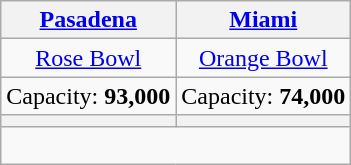<table class="wikitable" style="text-align:center">
<tr>
<th><a href='#'>Pasadena</a></th>
<th><a href='#'>Miami</a></th>
</tr>
<tr>
<td><a href='#'>Rose Bowl</a></td>
<td><a href='#'>Orange Bowl</a></td>
</tr>
<tr>
<td>Capacity: <strong>93,000</strong></td>
<td>Capacity: <strong>74,000</strong></td>
</tr>
<tr>
<th></th>
<th></th>
</tr>
<tr>
<td colspan="2"><br></td>
</tr>
</table>
